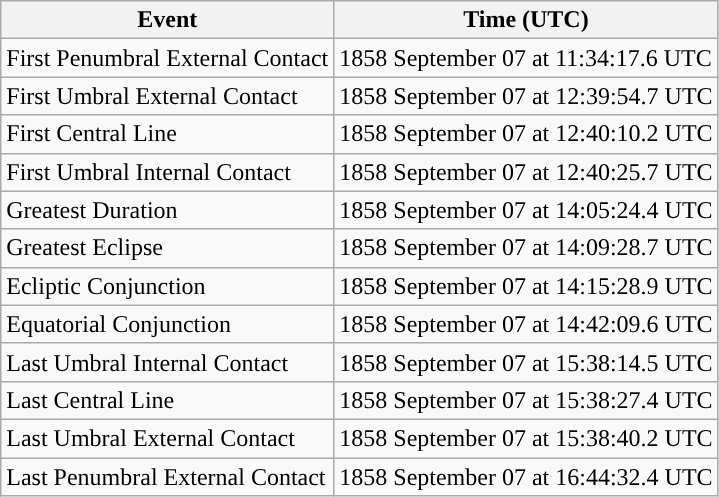<table class="wikitable">
<tr>
<th>Event</th>
<th>Time (UTC)</th>
</tr>
<tr>
<td>First Penumbral External Contact</td>
<td>1858 September 07 at 11:34:17.6 UTC</td>
</tr>
<tr>
<td>First Umbral External Contact</td>
<td>1858 September 07 at 12:39:54.7 UTC</td>
</tr>
<tr>
<td>First Central Line</td>
<td>1858 September 07 at 12:40:10.2 UTC</td>
</tr>
<tr>
<td>First Umbral Internal Contact</td>
<td>1858 September 07 at 12:40:25.7 UTC</td>
</tr>
<tr>
<td>Greatest Duration</td>
<td>1858 September 07 at 14:05:24.4 UTC</td>
</tr>
<tr>
<td>Greatest Eclipse</td>
<td>1858 September 07 at 14:09:28.7 UTC</td>
</tr>
<tr>
<td>Ecliptic Conjunction</td>
<td>1858 September 07 at 14:15:28.9 UTC</td>
</tr>
<tr>
<td>Equatorial Conjunction</td>
<td>1858 September 07 at 14:42:09.6 UTC</td>
</tr>
<tr>
<td>Last Umbral Internal Contact</td>
<td>1858 September 07 at 15:38:14.5 UTC</td>
</tr>
<tr>
<td>Last Central Line</td>
<td>1858 September 07 at 15:38:27.4 UTC</td>
</tr>
<tr>
<td>Last Umbral External Contact</td>
<td>1858 September 07 at 15:38:40.2 UTC</td>
</tr>
<tr>
<td>Last Penumbral External Contact</td>
<td>1858 September 07 at 16:44:32.4 UTC</td>
</tr>
</table>
